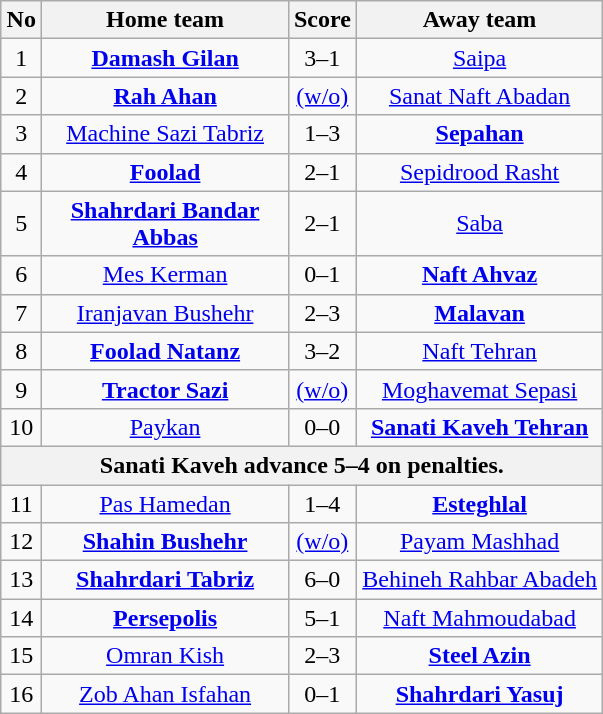<table class="wikitable sortable" style="text-align:center">
<tr>
<th width=20>No</th>
<th width=157>Home team</th>
<th width=26>Score</th>
<th width=157>Away team</th>
</tr>
<tr>
<td>1</td>
<td><strong><a href='#'>Damash Gilan</a></strong></td>
<td>3–1</td>
<td><a href='#'>Saipa</a></td>
</tr>
<tr>
<td>2</td>
<td><strong><a href='#'>Rah Ahan</a></strong></td>
<td><a href='#'>(w/o)</a></td>
<td><a href='#'>Sanat Naft Abadan</a></td>
</tr>
<tr>
<td>3</td>
<td><a href='#'>Machine Sazi Tabriz</a></td>
<td>1–3</td>
<td><strong><a href='#'>Sepahan</a></strong></td>
</tr>
<tr>
<td>4</td>
<td><strong><a href='#'>Foolad</a></strong></td>
<td>2–1</td>
<td><a href='#'>Sepidrood Rasht</a></td>
</tr>
<tr>
<td>5</td>
<td><strong><a href='#'>Shahrdari Bandar Abbas</a></strong></td>
<td>2–1</td>
<td><a href='#'>Saba</a></td>
</tr>
<tr>
<td>6</td>
<td><a href='#'>Mes Kerman</a></td>
<td>0–1</td>
<td><strong><a href='#'>Naft Ahvaz</a></strong></td>
</tr>
<tr>
<td>7</td>
<td><a href='#'>Iranjavan Bushehr</a></td>
<td>2–3</td>
<td><strong><a href='#'>Malavan</a></strong></td>
</tr>
<tr>
<td>8</td>
<td><strong><a href='#'>Foolad Natanz</a></strong></td>
<td>3–2</td>
<td><a href='#'>Naft Tehran</a></td>
</tr>
<tr>
<td>9</td>
<td><strong><a href='#'>Tractor Sazi</a></strong></td>
<td><a href='#'>(w/o)</a></td>
<td><a href='#'>Moghavemat Sepasi</a></td>
</tr>
<tr>
<td>10</td>
<td><a href='#'>Paykan</a></td>
<td>0–0</td>
<td><strong><a href='#'>Sanati Kaveh Tehran</a></strong></td>
</tr>
<tr>
<th colspan=4>Sanati Kaveh advance 5–4 on penalties.</th>
</tr>
<tr>
<td>11</td>
<td><a href='#'>Pas Hamedan</a></td>
<td>1–4</td>
<td><strong><a href='#'>Esteghlal</a></strong></td>
</tr>
<tr>
<td>12</td>
<td><strong><a href='#'>Shahin Bushehr</a></strong></td>
<td><a href='#'>(w/o)</a></td>
<td><a href='#'>Payam Mashhad</a></td>
</tr>
<tr>
<td>13</td>
<td><strong><a href='#'>Shahrdari Tabriz</a></strong></td>
<td>6–0</td>
<td><a href='#'>Behineh Rahbar Abadeh</a></td>
</tr>
<tr>
<td>14</td>
<td><strong><a href='#'>Persepolis</a></strong></td>
<td>5–1</td>
<td><a href='#'>Naft Mahmoudabad</a></td>
</tr>
<tr>
<td>15</td>
<td><a href='#'>Omran Kish</a></td>
<td>2–3</td>
<td><strong><a href='#'>Steel Azin</a></strong></td>
</tr>
<tr>
<td>16</td>
<td><a href='#'>Zob Ahan Isfahan</a></td>
<td>0–1</td>
<td><strong><a href='#'>Shahrdari Yasuj</a></strong></td>
</tr>
</table>
